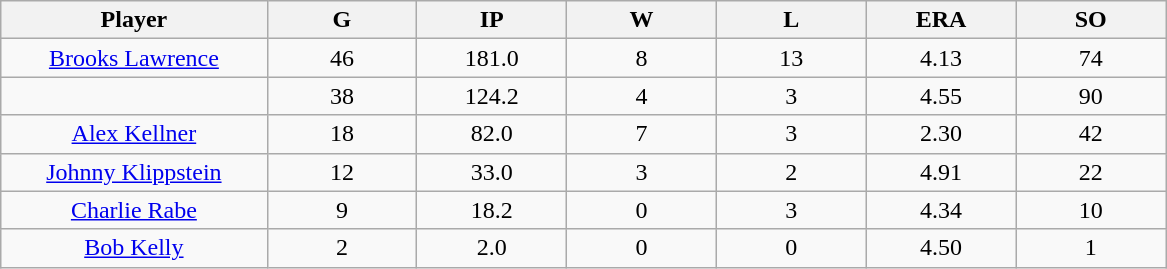<table class="wikitable sortable">
<tr>
<th bgcolor="#DDDDFF" width="16%">Player</th>
<th bgcolor="#DDDDFF" width="9%">G</th>
<th bgcolor="#DDDDFF" width="9%">IP</th>
<th bgcolor="#DDDDFF" width="9%">W</th>
<th bgcolor="#DDDDFF" width="9%">L</th>
<th bgcolor="#DDDDFF" width="9%">ERA</th>
<th bgcolor="#DDDDFF" width="9%">SO</th>
</tr>
<tr align="center">
<td><a href='#'>Brooks Lawrence</a></td>
<td>46</td>
<td>181.0</td>
<td>8</td>
<td>13</td>
<td>4.13</td>
<td>74</td>
</tr>
<tr align="center">
<td></td>
<td>38</td>
<td>124.2</td>
<td>4</td>
<td>3</td>
<td>4.55</td>
<td>90</td>
</tr>
<tr align="center">
<td><a href='#'>Alex Kellner</a></td>
<td>18</td>
<td>82.0</td>
<td>7</td>
<td>3</td>
<td>2.30</td>
<td>42</td>
</tr>
<tr align="center">
<td><a href='#'>Johnny Klippstein</a></td>
<td>12</td>
<td>33.0</td>
<td>3</td>
<td>2</td>
<td>4.91</td>
<td>22</td>
</tr>
<tr align="center">
<td><a href='#'>Charlie Rabe</a></td>
<td>9</td>
<td>18.2</td>
<td>0</td>
<td>3</td>
<td>4.34</td>
<td>10</td>
</tr>
<tr align="center">
<td><a href='#'>Bob Kelly</a></td>
<td>2</td>
<td>2.0</td>
<td>0</td>
<td>0</td>
<td>4.50</td>
<td>1</td>
</tr>
</table>
